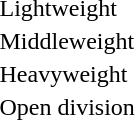<table>
<tr>
<td rowspan=2>Lightweight</td>
<td rowspan=2></td>
<td rowspan=2></td>
<td></td>
</tr>
<tr>
<td></td>
</tr>
<tr>
<td rowspan=2>Middleweight</td>
<td rowspan=2></td>
<td rowspan=2></td>
<td></td>
</tr>
<tr>
<td></td>
</tr>
<tr>
<td rowspan=2>Heavyweight</td>
<td rowspan=2></td>
<td rowspan=2></td>
<td></td>
</tr>
<tr>
<td></td>
</tr>
<tr>
<td rowspan=2>Open division</td>
<td rowspan=2></td>
<td rowspan=2></td>
<td></td>
</tr>
<tr>
<td></td>
</tr>
</table>
